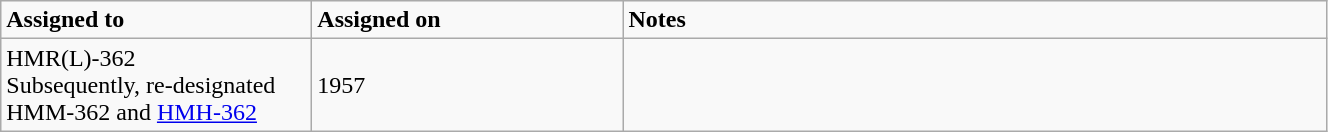<table class="wikitable" style="width: 70%;">
<tr>
<td style="width: 200px;"><strong>Assigned to</strong></td>
<td style="width: 200px;"><strong>Assigned on</strong></td>
<td><strong>Notes</strong></td>
</tr>
<tr>
<td>HMR(L)-362<br>Subsequently, re-designated HMM-362 and <a href='#'>HMH-362</a></td>
<td>1957</td>
<td></td>
</tr>
</table>
